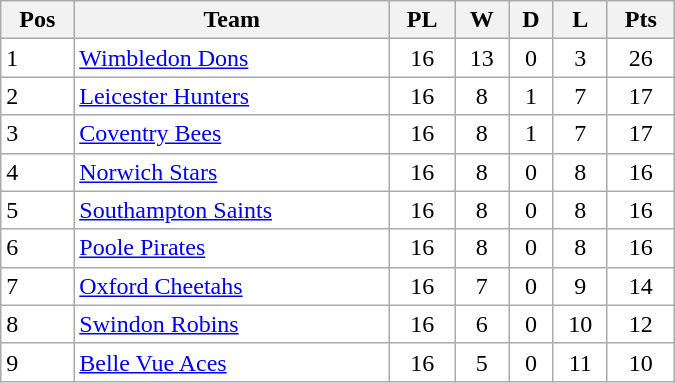<table class=wikitable width="450" style="background:#FFFFFF;">
<tr>
<th>Pos</th>
<th>Team</th>
<th>PL</th>
<th>W</th>
<th>D</th>
<th>L</th>
<th>Pts</th>
</tr>
<tr>
<td>1</td>
<td><a href='#'>Wimbledon Dons</a></td>
<td align="center">16</td>
<td align="center">13</td>
<td align="center">0</td>
<td align="center">3</td>
<td align="center">26</td>
</tr>
<tr>
<td>2</td>
<td><a href='#'>Leicester Hunters</a></td>
<td align="center">16</td>
<td align="center">8</td>
<td align="center">1</td>
<td align="center">7</td>
<td align="center">17</td>
</tr>
<tr>
<td>3</td>
<td><a href='#'>Coventry Bees</a></td>
<td align="center">16</td>
<td align="center">8</td>
<td align="center">1</td>
<td align="center">7</td>
<td align="center">17</td>
</tr>
<tr>
<td>4</td>
<td><a href='#'>Norwich Stars</a></td>
<td align="center">16</td>
<td align="center">8</td>
<td align="center">0</td>
<td align="center">8</td>
<td align="center">16</td>
</tr>
<tr>
<td>5</td>
<td><a href='#'>Southampton Saints</a></td>
<td align="center">16</td>
<td align="center">8</td>
<td align="center">0</td>
<td align="center">8</td>
<td align="center">16</td>
</tr>
<tr>
<td>6</td>
<td><a href='#'>Poole Pirates</a></td>
<td align="center">16</td>
<td align="center">8</td>
<td align="center">0</td>
<td align="center">8</td>
<td align="center">16</td>
</tr>
<tr>
<td>7</td>
<td><a href='#'>Oxford Cheetahs</a></td>
<td align="center">16</td>
<td align="center">7</td>
<td align="center">0</td>
<td align="center">9</td>
<td align="center">14</td>
</tr>
<tr>
<td>8</td>
<td><a href='#'>Swindon Robins</a></td>
<td align="center">16</td>
<td align="center">6</td>
<td align="center">0</td>
<td align="center">10</td>
<td align="center">12</td>
</tr>
<tr>
<td>9</td>
<td><a href='#'>Belle Vue Aces</a></td>
<td align="center">16</td>
<td align="center">5</td>
<td align="center">0</td>
<td align="center">11</td>
<td align="center">10</td>
</tr>
</table>
